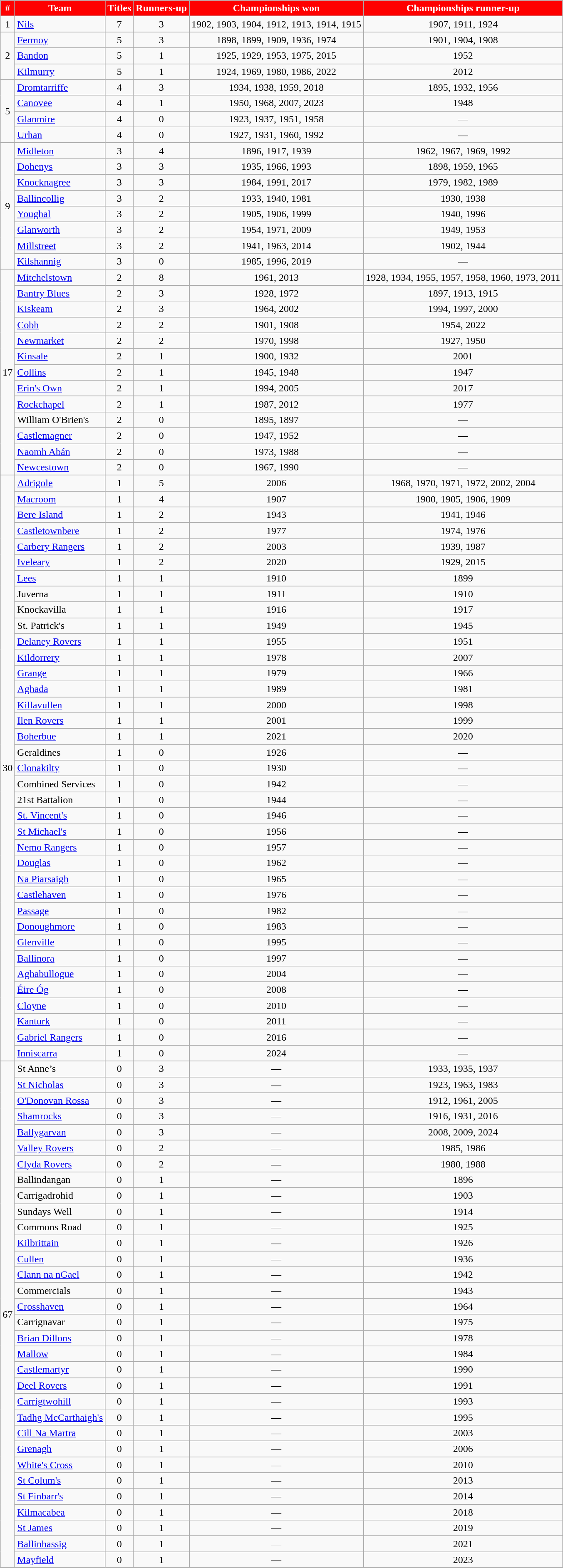<table class="wikitable sortable" style="text-align:center;">
<tr>
<th style="background:red;color:white">#</th>
<th style="background:red;color:white">Team</th>
<th style="background:red;color:white">Titles</th>
<th style="background:red;color:white">Runners-up</th>
<th style="background:red;color:white">Championships won</th>
<th style="background:red;color:white">Championships runner-up</th>
</tr>
<tr>
<td>1</td>
<td style="text-align:left"><a href='#'>Nils</a></td>
<td>7</td>
<td>3</td>
<td>1902, 1903, 1904, 1912, 1913, 1914, 1915</td>
<td>1907, 1911, 1924</td>
</tr>
<tr>
<td rowspan="3">2</td>
<td style="text-align:left"> <a href='#'>Fermoy</a></td>
<td>5</td>
<td>3</td>
<td>1898, 1899, 1909, 1936, 1974</td>
<td>1901, 1904, 1908</td>
</tr>
<tr>
<td style="text-align:left"> <a href='#'>Bandon</a></td>
<td>5</td>
<td>1</td>
<td>1925, 1929, 1953, 1975, 2015</td>
<td>1952</td>
</tr>
<tr>
<td style="text-align:left"> <a href='#'>Kilmurry</a></td>
<td>5</td>
<td>1</td>
<td>1924, 1969, 1980, 1986, 2022</td>
<td>2012</td>
</tr>
<tr>
<td rowspan="4">5</td>
<td style="text-align:left"> <a href='#'>Dromtarriffe</a></td>
<td>4</td>
<td>3</td>
<td>1934, 1938, 1959, 2018</td>
<td>1895, 1932, 1956</td>
</tr>
<tr>
<td style="text-align:left"> <a href='#'>Canovee</a></td>
<td>4</td>
<td>1</td>
<td>1950, 1968, 2007, 2023</td>
<td>1948</td>
</tr>
<tr>
<td style="text-align:left"> <a href='#'>Glanmire</a></td>
<td>4</td>
<td>0</td>
<td>1923, 1937, 1951, 1958</td>
<td>—</td>
</tr>
<tr>
<td style="text-align:left"> <a href='#'>Urhan</a></td>
<td>4</td>
<td>0</td>
<td>1927, 1931, 1960, 1992</td>
<td>—</td>
</tr>
<tr>
<td rowspan="8">9</td>
<td style="text-align:left"> <a href='#'>Midleton</a></td>
<td>3</td>
<td>4</td>
<td>1896, 1917, 1939</td>
<td>1962, 1967, 1969, 1992</td>
</tr>
<tr>
<td style="text-align:left"> <a href='#'>Dohenys</a></td>
<td>3</td>
<td>3</td>
<td>1935, 1966, 1993</td>
<td>1898, 1959, 1965</td>
</tr>
<tr>
<td style="text-align:left"> <a href='#'>Knocknagree</a></td>
<td>3</td>
<td>3</td>
<td>1984, 1991, 2017</td>
<td>1979, 1982, 1989</td>
</tr>
<tr>
<td style="text-align:left"> <a href='#'>Ballincollig</a></td>
<td>3</td>
<td>2</td>
<td>1933, 1940, 1981</td>
<td>1930, 1938</td>
</tr>
<tr>
<td style="text-align:left"> <a href='#'>Youghal</a></td>
<td>3</td>
<td>2</td>
<td>1905, 1906, 1999</td>
<td>1940, 1996</td>
</tr>
<tr>
<td style="text-align:left"> <a href='#'>Glanworth</a></td>
<td>3</td>
<td>2</td>
<td>1954, 1971, 2009</td>
<td>1949, 1953</td>
</tr>
<tr>
<td style="text-align:left"> <a href='#'>Millstreet</a></td>
<td>3</td>
<td>2</td>
<td>1941, 1963, 2014</td>
<td>1902, 1944</td>
</tr>
<tr>
<td style="text-align:left"> <a href='#'>Kilshannig</a></td>
<td>3</td>
<td>0</td>
<td>1985, 1996, 2019</td>
<td>—</td>
</tr>
<tr>
<td rowspan="13">17</td>
<td style="text-align:left"> <a href='#'>Mitchelstown</a></td>
<td>2</td>
<td>8</td>
<td>1961, 2013</td>
<td>1928, 1934, 1955, 1957, 1958, 1960, 1973, 2011</td>
</tr>
<tr>
<td style="text-align:left"> <a href='#'>Bantry Blues</a></td>
<td>2</td>
<td>3</td>
<td>1928, 1972</td>
<td>1897, 1913, 1915</td>
</tr>
<tr>
<td style="text-align:left"> <a href='#'>Kiskeam</a></td>
<td>2</td>
<td>3</td>
<td>1964, 2002</td>
<td>1994, 1997, 2000</td>
</tr>
<tr>
<td style="text-align:left"> <a href='#'>Cobh</a></td>
<td>2</td>
<td>2</td>
<td>1901, 1908</td>
<td>1954, 2022</td>
</tr>
<tr>
<td style="text-align:left"> <a href='#'>Newmarket</a></td>
<td>2</td>
<td>2</td>
<td>1970, 1998</td>
<td>1927, 1950</td>
</tr>
<tr>
<td style="text-align:left"> <a href='#'>Kinsale</a></td>
<td>2</td>
<td>1</td>
<td>1900, 1932</td>
<td>2001</td>
</tr>
<tr>
<td style="text-align:left"><a href='#'>Collins</a></td>
<td>2</td>
<td>1</td>
<td>1945, 1948</td>
<td>1947</td>
</tr>
<tr>
<td style="text-align:left"> <a href='#'>Erin's Own</a></td>
<td>2</td>
<td>1</td>
<td>1994, 2005</td>
<td>2017</td>
</tr>
<tr>
<td style="text-align:left"> <a href='#'>Rockchapel</a></td>
<td>2</td>
<td>1</td>
<td>1987, 2012</td>
<td>1977</td>
</tr>
<tr>
<td style="text-align:left">William O'Brien's</td>
<td>2</td>
<td>0</td>
<td>1895, 1897</td>
<td>—</td>
</tr>
<tr>
<td style="text-align:left"> <a href='#'>Castlemagner</a></td>
<td>2</td>
<td>0</td>
<td>1947, 1952</td>
<td>—</td>
</tr>
<tr>
<td style="text-align:left"> <a href='#'>Naomh Abán</a></td>
<td>2</td>
<td>0</td>
<td>1973, 1988</td>
<td>—</td>
</tr>
<tr>
<td style="text-align:left"> <a href='#'>Newcestown</a></td>
<td>2</td>
<td>0</td>
<td>1967, 1990</td>
<td>—</td>
</tr>
<tr>
<td rowspan="37">30</td>
<td style="text-align:left"> <a href='#'>Adrigole</a></td>
<td>1</td>
<td>5</td>
<td>2006</td>
<td>1968, 1970, 1971, 1972, 2002, 2004</td>
</tr>
<tr>
<td style="text-align:left"> <a href='#'>Macroom</a></td>
<td>1</td>
<td>4</td>
<td>1907</td>
<td>1900, 1905, 1906, 1909</td>
</tr>
<tr>
<td style="text-align:left"> <a href='#'>Bere Island</a></td>
<td>1</td>
<td>2</td>
<td>1943</td>
<td>1941, 1946</td>
</tr>
<tr>
<td style="text-align:left"> <a href='#'>Castletownbere</a></td>
<td>1</td>
<td>2</td>
<td>1977</td>
<td>1974, 1976</td>
</tr>
<tr>
<td style="text-align:left"> <a href='#'>Carbery Rangers</a></td>
<td>1</td>
<td>2</td>
<td>2003</td>
<td>1939, 1987</td>
</tr>
<tr>
<td style="text-align:left"> <a href='#'>Iveleary</a></td>
<td>1</td>
<td>2</td>
<td>2020</td>
<td>1929, 2015</td>
</tr>
<tr>
<td style="text-align:left"> <a href='#'>Lees</a></td>
<td>1</td>
<td>1</td>
<td>1910</td>
<td>1899</td>
</tr>
<tr>
<td style="text-align:left">Juverna</td>
<td>1</td>
<td>1</td>
<td>1911</td>
<td>1910</td>
</tr>
<tr>
<td style="text-align:left">Knockavilla</td>
<td>1</td>
<td>1</td>
<td>1916</td>
<td>1917</td>
</tr>
<tr>
<td style="text-align:left">St. Patrick's</td>
<td>1</td>
<td>1</td>
<td>1949</td>
<td>1945</td>
</tr>
<tr>
<td style="text-align:left"> <a href='#'>Delaney Rovers</a></td>
<td>1</td>
<td>1</td>
<td>1955</td>
<td>1951</td>
</tr>
<tr>
<td style="text-align:left"> <a href='#'>Kildorrery</a></td>
<td>1</td>
<td>1</td>
<td>1978</td>
<td>2007</td>
</tr>
<tr>
<td style="text-align:left"> <a href='#'>Grange</a></td>
<td>1</td>
<td>1</td>
<td>1979</td>
<td>1966</td>
</tr>
<tr>
<td style="text-align:left"> <a href='#'>Aghada</a></td>
<td>1</td>
<td>1</td>
<td>1989</td>
<td>1981</td>
</tr>
<tr>
<td style="text-align:left"> <a href='#'>Killavullen</a></td>
<td>1</td>
<td>1</td>
<td>2000</td>
<td>1998</td>
</tr>
<tr>
<td style="text-align:left"> <a href='#'>Ilen Rovers</a></td>
<td>1</td>
<td>1</td>
<td>2001</td>
<td>1999</td>
</tr>
<tr>
<td style="text-align:left"> <a href='#'>Boherbue</a></td>
<td>1</td>
<td>1</td>
<td>2021</td>
<td>2020</td>
</tr>
<tr>
<td style="text-align:left">Geraldines</td>
<td>1</td>
<td>0</td>
<td>1926</td>
<td>—</td>
</tr>
<tr>
<td style="text-align:left"> <a href='#'>Clonakilty</a></td>
<td>1</td>
<td>0</td>
<td>1930</td>
<td>—</td>
</tr>
<tr>
<td style="text-align:left">Combined Services</td>
<td>1</td>
<td>0</td>
<td>1942</td>
<td>—</td>
</tr>
<tr>
<td style="text-align:left">21st Battalion</td>
<td>1</td>
<td>0</td>
<td>1944</td>
<td>—</td>
</tr>
<tr>
<td style="text-align:left"> <a href='#'>St. Vincent's</a></td>
<td>1</td>
<td>0</td>
<td>1946</td>
<td>—</td>
</tr>
<tr>
<td style="text-align:left"> <a href='#'>St Michael's</a></td>
<td>1</td>
<td>0</td>
<td>1956</td>
<td>—</td>
</tr>
<tr>
<td style="text-align:left"> <a href='#'>Nemo Rangers</a></td>
<td>1</td>
<td>0</td>
<td>1957</td>
<td>—</td>
</tr>
<tr>
<td style="text-align:left"> <a href='#'>Douglas</a></td>
<td>1</td>
<td>0</td>
<td>1962</td>
<td>—</td>
</tr>
<tr>
<td style="text-align:left"> <a href='#'>Na Piarsaigh</a></td>
<td>1</td>
<td>0</td>
<td>1965</td>
<td>—</td>
</tr>
<tr>
<td style="text-align:left"> <a href='#'>Castlehaven</a></td>
<td>1</td>
<td>0</td>
<td>1976</td>
<td>—</td>
</tr>
<tr>
<td style="text-align:left"> <a href='#'>Passage</a></td>
<td>1</td>
<td>0</td>
<td>1982</td>
<td>—</td>
</tr>
<tr>
<td style="text-align:left"> <a href='#'>Donoughmore</a></td>
<td>1</td>
<td>0</td>
<td>1983</td>
<td>—</td>
</tr>
<tr>
<td style="text-align:left"> <a href='#'>Glenville</a></td>
<td>1</td>
<td>0</td>
<td>1995</td>
<td>—</td>
</tr>
<tr>
<td style="text-align:left"> <a href='#'>Ballinora</a></td>
<td>1</td>
<td>0</td>
<td>1997</td>
<td>—</td>
</tr>
<tr>
<td style="text-align:left"> <a href='#'>Aghabullogue</a></td>
<td>1</td>
<td>0</td>
<td>2004</td>
<td>—</td>
</tr>
<tr>
<td style="text-align:left"> <a href='#'>Éire Óg</a></td>
<td>1</td>
<td>0</td>
<td>2008</td>
<td>—</td>
</tr>
<tr>
<td style="text-align:left"> <a href='#'>Cloyne</a></td>
<td>1</td>
<td>0</td>
<td>2010</td>
<td>—</td>
</tr>
<tr>
<td style="text-align:left"> <a href='#'>Kanturk</a></td>
<td>1</td>
<td>0</td>
<td>2011</td>
<td>—</td>
</tr>
<tr>
<td style="text-align:left"> <a href='#'>Gabriel Rangers</a></td>
<td>1</td>
<td>0</td>
<td>2016</td>
<td>—</td>
</tr>
<tr>
<td style="text-align:left"> <a href='#'>Inniscarra</a></td>
<td>1</td>
<td>0</td>
<td>2024</td>
<td>—</td>
</tr>
<tr>
<td rowspan="32">67</td>
<td style="text-align:left">St Anne’s</td>
<td>0</td>
<td>3</td>
<td>—</td>
<td>1933, 1935, 1937</td>
</tr>
<tr>
<td style="text-align:left"> <a href='#'>St Nicholas</a></td>
<td>0</td>
<td>3</td>
<td>—</td>
<td>1923, 1963, 1983</td>
</tr>
<tr>
<td style="text-align:left"> <a href='#'>O'Donovan Rossa</a></td>
<td>0</td>
<td>3</td>
<td>—</td>
<td>1912, 1961, 2005</td>
</tr>
<tr>
<td style="text-align:left"> <a href='#'>Shamrocks</a></td>
<td>0</td>
<td>3</td>
<td>—</td>
<td>1916, 1931, 2016</td>
</tr>
<tr>
<td style="text-align:left"> <a href='#'>Ballygarvan</a></td>
<td>0</td>
<td>3</td>
<td>—</td>
<td>2008, 2009, 2024</td>
</tr>
<tr>
<td style="text-align:left"> <a href='#'>Valley Rovers</a></td>
<td>0</td>
<td>2</td>
<td>—</td>
<td>1985, 1986</td>
</tr>
<tr>
<td style="text-align:left"> <a href='#'>Clyda Rovers</a></td>
<td>0</td>
<td>2</td>
<td>—</td>
<td>1980, 1988</td>
</tr>
<tr>
<td style="text-align:left">Ballindangan</td>
<td>0</td>
<td>1</td>
<td>—</td>
<td>1896</td>
</tr>
<tr>
<td style="text-align:left">Carrigadrohid</td>
<td>0</td>
<td>1</td>
<td>—</td>
<td>1903</td>
</tr>
<tr>
<td style="text-align:left">Sundays Well</td>
<td>0</td>
<td>1</td>
<td>—</td>
<td>1914</td>
</tr>
<tr>
<td style="text-align:left">Commons Road</td>
<td>0</td>
<td>1</td>
<td>—</td>
<td>1925</td>
</tr>
<tr>
<td style="text-align:left"> <a href='#'>Kilbrittain</a></td>
<td>0</td>
<td>1</td>
<td>—</td>
<td>1926</td>
</tr>
<tr>
<td style="text-align:left"> <a href='#'>Cullen</a></td>
<td>0</td>
<td>1</td>
<td>—</td>
<td>1936</td>
</tr>
<tr>
<td style="text-align:left"><a href='#'>Clann na nGael</a></td>
<td>0</td>
<td>1</td>
<td>—</td>
<td>1942</td>
</tr>
<tr>
<td style="text-align:left">Commercials</td>
<td>0</td>
<td>1</td>
<td>—</td>
<td>1943</td>
</tr>
<tr>
<td style="text-align:left"> <a href='#'>Crosshaven</a></td>
<td>0</td>
<td>1</td>
<td>—</td>
<td>1964</td>
</tr>
<tr>
<td style="text-align:left"> Carrignavar</td>
<td>0</td>
<td>1</td>
<td>—</td>
<td>1975</td>
</tr>
<tr>
<td style="text-align:left"> <a href='#'>Brian Dillons</a></td>
<td>0</td>
<td>1</td>
<td>—</td>
<td>1978</td>
</tr>
<tr>
<td style="text-align:left"> <a href='#'>Mallow</a></td>
<td>0</td>
<td>1</td>
<td>—</td>
<td>1984</td>
</tr>
<tr>
<td style="text-align:left"> <a href='#'>Castlemartyr</a></td>
<td>0</td>
<td>1</td>
<td>—</td>
<td>1990</td>
</tr>
<tr>
<td style="text-align:left"> <a href='#'>Deel Rovers</a></td>
<td>0</td>
<td>1</td>
<td>—</td>
<td>1991</td>
</tr>
<tr>
<td style="text-align:left"> <a href='#'>Carrigtwohill</a></td>
<td>0</td>
<td>1</td>
<td>—</td>
<td>1993</td>
</tr>
<tr>
<td style="text-align:left"> <a href='#'>Tadhg McCarthaigh's</a></td>
<td>0</td>
<td>1</td>
<td>—</td>
<td>1995</td>
</tr>
<tr>
<td style="text-align:left"> <a href='#'>Cill Na Martra</a></td>
<td>0</td>
<td>1</td>
<td>—</td>
<td>2003</td>
</tr>
<tr>
<td style="text-align:left"><a href='#'>Grenagh</a></td>
<td>0</td>
<td>1</td>
<td>—</td>
<td>2006</td>
</tr>
<tr>
<td style="text-align:left"> <a href='#'>White's Cross</a></td>
<td>0</td>
<td>1</td>
<td>—</td>
<td>2010</td>
</tr>
<tr>
<td style="text-align:left"> <a href='#'>St Colum's</a></td>
<td>0</td>
<td>1</td>
<td>—</td>
<td>2013</td>
</tr>
<tr>
<td style="text-align:left"> <a href='#'>St Finbarr's</a></td>
<td>0</td>
<td>1</td>
<td>—</td>
<td>2014</td>
</tr>
<tr>
<td style="text-align:left"> <a href='#'>Kilmacabea</a></td>
<td>0</td>
<td>1</td>
<td>—</td>
<td>2018</td>
</tr>
<tr>
<td style="text-align:left"> <a href='#'>St James</a></td>
<td>0</td>
<td>1</td>
<td>—</td>
<td>2019</td>
</tr>
<tr>
<td style="text-align:left"> <a href='#'>Ballinhassig</a></td>
<td>0</td>
<td>1</td>
<td>—</td>
<td>2021</td>
</tr>
<tr>
<td style="text-align:left"> <a href='#'>Mayfield</a></td>
<td>0</td>
<td>1</td>
<td>—</td>
<td>2023</td>
</tr>
</table>
